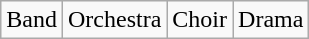<table class="wikitable">
<tr>
<td>Band</td>
<td>Orchestra</td>
<td>Choir</td>
<td>Drama</td>
</tr>
</table>
